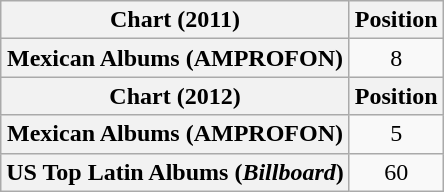<table class="wikitable plainrowheaders">
<tr>
<th scope="col">Chart (2011)</th>
<th scope="col">Position</th>
</tr>
<tr>
<th scope="row">Mexican Albums (AMPROFON)</th>
<td style="text-align:center;">8</td>
</tr>
<tr>
<th scope="col">Chart (2012)</th>
<th scope="col">Position</th>
</tr>
<tr>
<th scope="row">Mexican Albums (AMPROFON)</th>
<td align="center">5</td>
</tr>
<tr>
<th scope="row">US Top Latin Albums (<em>Billboard</em>)</th>
<td align="center">60</td>
</tr>
</table>
